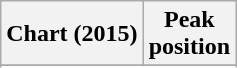<table class="wikitable sortable plainrowheaders">
<tr>
<th>Chart (2015)</th>
<th>Peak<br>position</th>
</tr>
<tr>
</tr>
<tr>
</tr>
<tr>
</tr>
<tr>
</tr>
<tr>
</tr>
</table>
